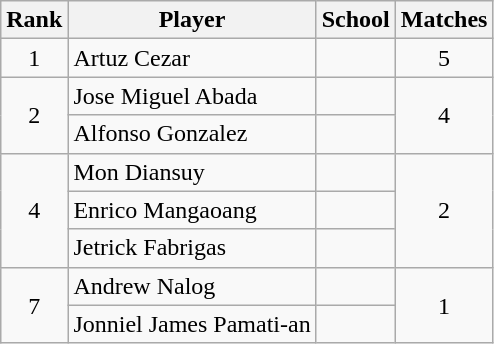<table class="wikitable">
<tr>
<th>Rank</th>
<th>Player</th>
<th>School</th>
<th>Matches</th>
</tr>
<tr>
<td style="text-align:center;">1</td>
<td> Artuz Cezar</td>
<td></td>
<td style="text-align:center;">5</td>
</tr>
<tr>
<td rowspan=2 style="text-align:center;">2</td>
<td> Jose Miguel Abada</td>
<td></td>
<td rowspan=2 style="text-align:center;">4</td>
</tr>
<tr>
<td> Alfonso Gonzalez</td>
<td></td>
</tr>
<tr>
<td rowspan=3 style="text-align:center;">4</td>
<td> Mon Diansuy</td>
<td></td>
<td rowspan=3 style="text-align:center;">2</td>
</tr>
<tr>
<td> Enrico Mangaoang</td>
<td></td>
</tr>
<tr>
<td> Jetrick Fabrigas</td>
<td></td>
</tr>
<tr>
<td rowspan="2" style="text-align:center;">7</td>
<td> Andrew Nalog</td>
<td></td>
<td rowspan="2" style="text-align:center;">1</td>
</tr>
<tr>
<td> Jonniel James Pamati-an</td>
<td></td>
</tr>
</table>
